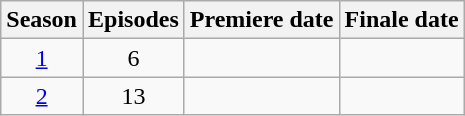<table class="wikitable">
<tr>
<th>Season</th>
<th>Episodes</th>
<th>Premiere date</th>
<th>Finale date</th>
</tr>
<tr>
<td style="text-align:center;"><a href='#'>1</a></td>
<td style="text-align:center;">6</td>
<td></td>
<td></td>
</tr>
<tr>
<td style="text-align:center;"><a href='#'>2</a></td>
<td style="text-align:center;">13</td>
<td></td>
<td></td>
</tr>
</table>
